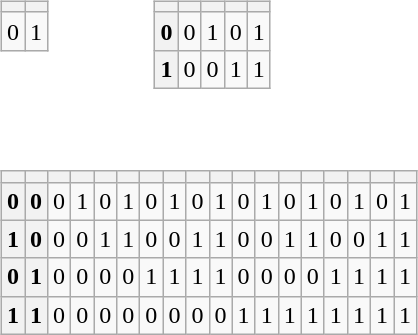<table border="0" style="border:4px; margin:1em auto;">
<tr valign="top">
<td><br><table class="wikitable" style="text-align:center">
<tr>
<th></th>
<th></th>
</tr>
<tr>
<td>0</td>
<td>1</td>
</tr>
</table>
</td>
<td><br><table class="wikitable" style="text-align:center">
<tr>
<th></th>
<th></th>
<th></th>
<th></th>
<th></th>
</tr>
<tr>
<th>0</th>
<td>0</td>
<td>1</td>
<td>0</td>
<td>1</td>
</tr>
<tr>
<th>1</th>
<td>0</td>
<td>0</td>
<td>1</td>
<td>1</td>
</tr>
</table>
</td>
</tr>
<tr>
<td colspan="5"><br><table class="wikitable" style="text-align:center">
<tr>
<th></th>
<th></th>
<th></th>
<th></th>
<th></th>
<th></th>
<th></th>
<th></th>
<th></th>
<th></th>
<th></th>
<th></th>
<th></th>
<th></th>
<th></th>
<th></th>
<th></th>
<th></th>
</tr>
<tr>
<th>0</th>
<th>0</th>
<td>0</td>
<td>1</td>
<td>0</td>
<td>1</td>
<td>0</td>
<td>1</td>
<td>0</td>
<td>1</td>
<td>0</td>
<td>1</td>
<td>0</td>
<td>1</td>
<td>0</td>
<td>1</td>
<td>0</td>
<td>1</td>
</tr>
<tr>
<th>1</th>
<th>0</th>
<td>0</td>
<td>0</td>
<td>1</td>
<td>1</td>
<td>0</td>
<td>0</td>
<td>1</td>
<td>1</td>
<td>0</td>
<td>0</td>
<td>1</td>
<td>1</td>
<td>0</td>
<td>0</td>
<td>1</td>
<td>1</td>
</tr>
<tr>
<th>0</th>
<th>1</th>
<td>0</td>
<td>0</td>
<td>0</td>
<td>0</td>
<td>1</td>
<td>1</td>
<td>1</td>
<td>1</td>
<td>0</td>
<td>0</td>
<td>0</td>
<td>0</td>
<td>1</td>
<td>1</td>
<td>1</td>
<td>1</td>
</tr>
<tr>
<th>1</th>
<th>1</th>
<td>0</td>
<td>0</td>
<td>0</td>
<td>0</td>
<td>0</td>
<td>0</td>
<td>0</td>
<td>0</td>
<td>1</td>
<td>1</td>
<td>1</td>
<td>1</td>
<td>1</td>
<td>1</td>
<td>1</td>
<td>1</td>
</tr>
</table>
</td>
</tr>
</table>
